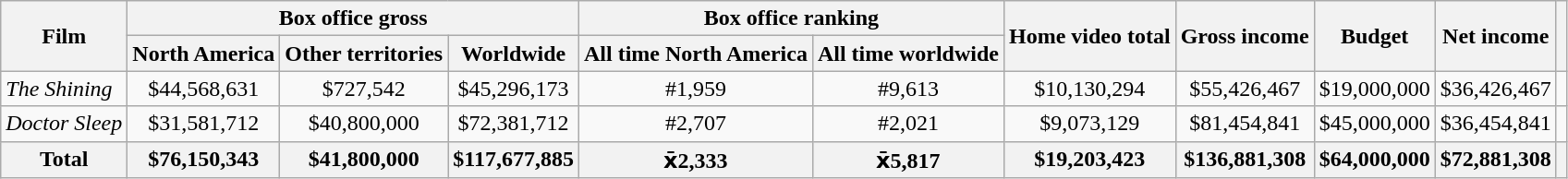<table class="wikitable sortable" border="1" style="text-align: center;">
<tr>
<th rowspan="2">Film</th>
<th colspan="3">Box office gross</th>
<th colspan="2">Box office ranking</th>
<th rowspan="2">Home video total</th>
<th rowspan="2">Gross income</th>
<th rowspan="2">Budget</th>
<th rowspan="2">Net income</th>
<th rowspan="2"></th>
</tr>
<tr>
<th>North America</th>
<th>Other territories</th>
<th>Worldwide</th>
<th>All time North America</th>
<th>All time worldwide</th>
</tr>
<tr>
<td style="text-align: left;"><em>The Shining</em></td>
<td>$44,568,631</td>
<td>$727,542</td>
<td>$45,296,173</td>
<td>#1,959</td>
<td>#9,613</td>
<td>$10,130,294</td>
<td>$55,426,467</td>
<td>$19,000,000</td>
<td>$36,426,467</td>
<td></td>
</tr>
<tr>
<td style="text-align: left;"><em>Doctor Sleep</em></td>
<td>$31,581,712</td>
<td>$40,800,000</td>
<td>$72,381,712</td>
<td>#2,707</td>
<td>#2,021</td>
<td>$9,073,129</td>
<td>$81,454,841</td>
<td>$45,000,000</td>
<td>$36,454,841</td>
<td></td>
</tr>
<tr>
<th>Total</th>
<th>$76,150,343</th>
<th>$41,800,000</th>
<th>$117,677,885</th>
<th>x̄2,333</th>
<th>x̄5,817</th>
<th>$19,203,423</th>
<th>$136,881,308</th>
<th>$64,000,000</th>
<th>$72,881,308</th>
<th></th>
</tr>
</table>
